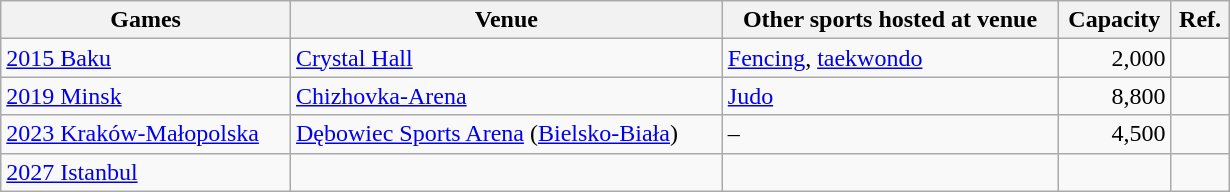<table class="wikitable sortable" width=820px>
<tr>
<th>Games</th>
<th>Venue</th>
<th>Other sports hosted at venue</th>
<th>Capacity</th>
<th>Ref.</th>
</tr>
<tr>
<td><a href='#'>2015 Baku</a></td>
<td><a href='#'>Crystal Hall</a></td>
<td><a href='#'>Fencing</a>, <a href='#'>taekwondo</a></td>
<td align="right">2,000</td>
<td align=center></td>
</tr>
<tr>
<td><a href='#'>2019 Minsk</a></td>
<td><a href='#'>Chizhovka-Arena</a></td>
<td><a href='#'>Judo</a></td>
<td align="right">8,800</td>
<td align=center></td>
</tr>
<tr>
<td><a href='#'>2023 Kraków-Małopolska</a></td>
<td><a href='#'>Dębowiec Sports Arena</a> (<a href='#'>Bielsko-Biała</a>)</td>
<td>–</td>
<td align="right">4,500</td>
<td align=center></td>
</tr>
<tr>
<td><a href='#'>2027 Istanbul</a></td>
<td></td>
<td></td>
<td align="right"></td>
<td align=center></td>
</tr>
</table>
